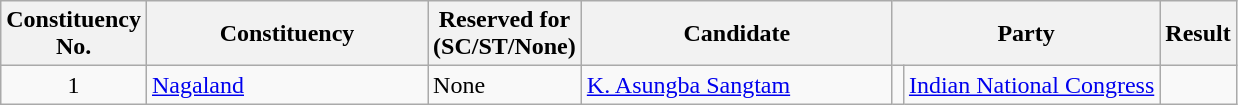<table class= "wikitable sortable">
<tr>
<th>Constituency <br> No.</th>
<th style="width:180px;">Constituency</th>
<th>Reserved for<br>(SC/ST/None)</th>
<th style="width:200px;">Candidate</th>
<th colspan="2">Party</th>
<th>Result</th>
</tr>
<tr>
<td align="center">1</td>
<td><a href='#'>Nagaland</a></td>
<td>None</td>
<td><a href='#'>K. Asungba Sangtam</a></td>
<td bgcolor=></td>
<td><a href='#'>Indian National Congress</a></td>
<td></td>
</tr>
</table>
